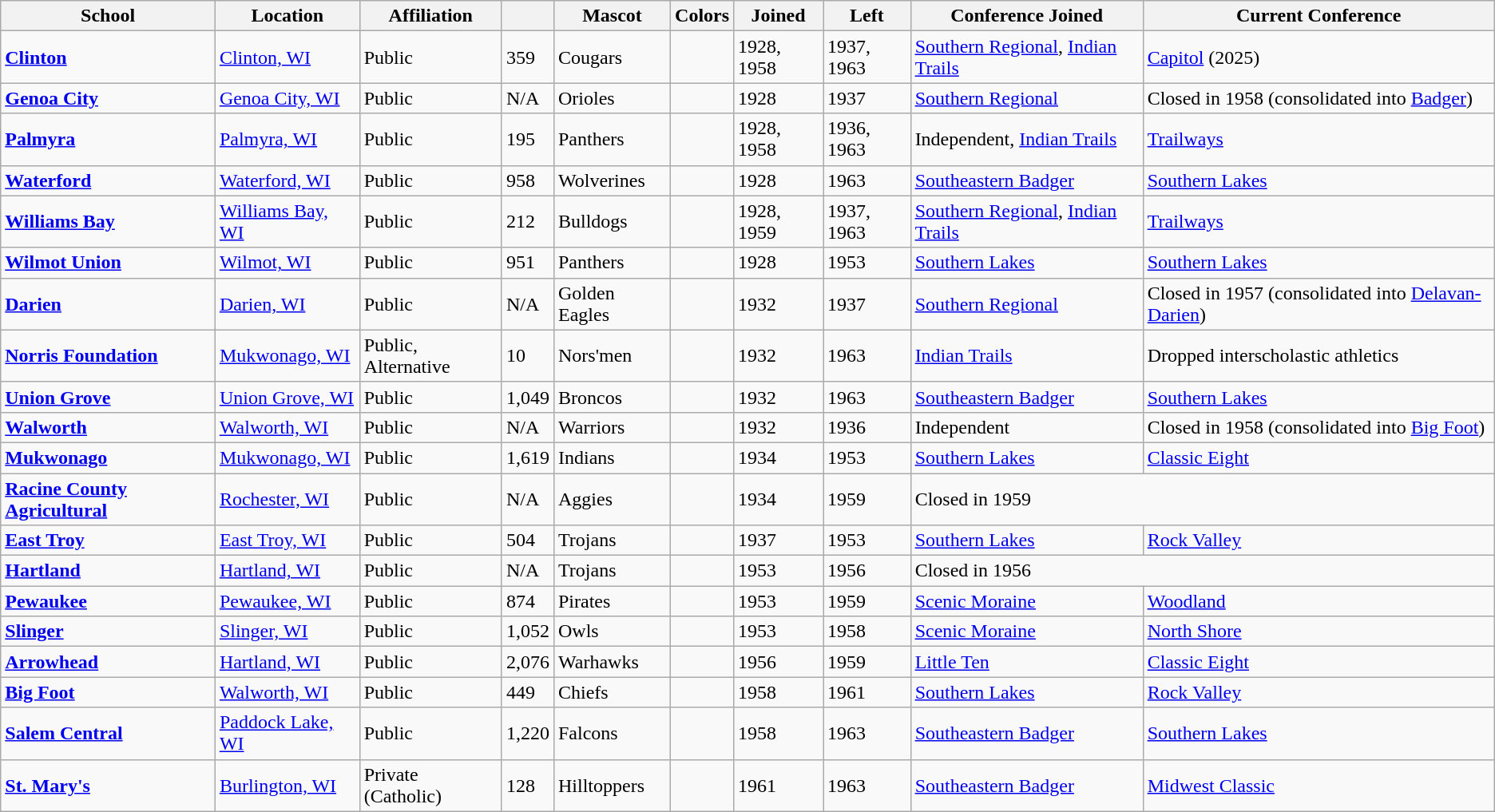<table class="wikitable sortable">
<tr>
<th>School</th>
<th>Location</th>
<th>Affiliation</th>
<th></th>
<th>Mascot</th>
<th>Colors</th>
<th>Joined</th>
<th>Left</th>
<th>Conference Joined</th>
<th>Current Conference</th>
</tr>
<tr>
<td><a href='#'><strong>Clinton</strong></a></td>
<td><a href='#'>Clinton, WI</a></td>
<td>Public</td>
<td>359</td>
<td>Cougars</td>
<td> </td>
<td>1928, 1958</td>
<td>1937, 1963</td>
<td><a href='#'>Southern Regional</a>, <a href='#'>Indian Trails</a></td>
<td><a href='#'>Capitol</a> (2025)</td>
</tr>
<tr>
<td><a href='#'><strong>Genoa City</strong></a></td>
<td><a href='#'>Genoa City, WI</a></td>
<td>Public</td>
<td>N/A</td>
<td>Orioles</td>
<td> </td>
<td>1928</td>
<td>1937</td>
<td><a href='#'>Southern Regional</a></td>
<td>Closed in 1958 (consolidated into <a href='#'>Badger</a>)</td>
</tr>
<tr>
<td><a href='#'><strong>Palmyra</strong></a></td>
<td><a href='#'>Palmyra, WI</a></td>
<td>Public</td>
<td>195</td>
<td>Panthers</td>
<td> </td>
<td>1928, 1958</td>
<td>1936, 1963</td>
<td>Independent, <a href='#'>Indian Trails</a></td>
<td><a href='#'>Trailways</a></td>
</tr>
<tr>
<td><a href='#'><strong>Waterford</strong></a></td>
<td><a href='#'>Waterford, WI</a></td>
<td>Public</td>
<td>958</td>
<td>Wolverines</td>
<td> </td>
<td>1928</td>
<td>1963</td>
<td><a href='#'>Southeastern Badger</a></td>
<td><a href='#'>Southern Lakes</a></td>
</tr>
<tr>
<td><a href='#'><strong>Williams Bay</strong></a></td>
<td><a href='#'>Williams Bay, WI</a></td>
<td>Public</td>
<td>212</td>
<td>Bulldogs</td>
<td> </td>
<td>1928, 1959</td>
<td>1937, 1963</td>
<td><a href='#'>Southern Regional</a>, <a href='#'>Indian Trails</a></td>
<td><a href='#'>Trailways</a></td>
</tr>
<tr>
<td><a href='#'><strong>Wilmot Union</strong></a></td>
<td><a href='#'>Wilmot, WI</a></td>
<td>Public</td>
<td>951</td>
<td>Panthers</td>
<td> </td>
<td>1928</td>
<td>1953</td>
<td><a href='#'>Southern Lakes</a></td>
<td><a href='#'>Southern Lakes</a></td>
</tr>
<tr>
<td><a href='#'><strong>Darien</strong></a></td>
<td><a href='#'>Darien, WI</a></td>
<td>Public</td>
<td>N/A</td>
<td>Golden Eagles</td>
<td> </td>
<td>1932</td>
<td>1937</td>
<td><a href='#'>Southern Regional</a></td>
<td>Closed in 1957 (consolidated into <a href='#'>Delavan-Darien</a>)</td>
</tr>
<tr>
<td><a href='#'><strong>Norris Foundation</strong></a></td>
<td><a href='#'>Mukwonago, WI</a></td>
<td>Public, Alternative</td>
<td>10</td>
<td>Nors'men</td>
<td> </td>
<td>1932</td>
<td>1963</td>
<td><a href='#'>Indian Trails</a></td>
<td>Dropped interscholastic athletics</td>
</tr>
<tr>
<td><a href='#'><strong>Union Grove</strong></a></td>
<td><a href='#'>Union Grove, WI</a></td>
<td>Public</td>
<td>1,049</td>
<td>Broncos</td>
<td> </td>
<td>1932</td>
<td>1963</td>
<td><a href='#'>Southeastern Badger</a></td>
<td><a href='#'>Southern Lakes</a></td>
</tr>
<tr>
<td><a href='#'><strong>Walworth</strong></a></td>
<td><a href='#'>Walworth, WI</a></td>
<td>Public</td>
<td>N/A</td>
<td>Warriors</td>
<td> </td>
<td>1932</td>
<td>1936</td>
<td>Independent</td>
<td>Closed in 1958 (consolidated into <a href='#'>Big Foot</a>)</td>
</tr>
<tr>
<td><a href='#'><strong>Mukwonago</strong></a></td>
<td><a href='#'>Mukwonago, WI</a></td>
<td>Public</td>
<td>1,619</td>
<td>Indians</td>
<td> </td>
<td>1934</td>
<td>1953</td>
<td><a href='#'>Southern Lakes</a></td>
<td><a href='#'>Classic Eight</a></td>
</tr>
<tr>
<td><a href='#'><strong>Racine County Agricultural</strong></a></td>
<td><a href='#'>Rochester, WI</a></td>
<td>Public</td>
<td>N/A</td>
<td>Aggies</td>
<td> </td>
<td>1934</td>
<td>1959</td>
<td colspan="2">Closed in 1959</td>
</tr>
<tr>
<td><a href='#'><strong>East Troy</strong></a></td>
<td><a href='#'>East Troy, WI</a></td>
<td>Public</td>
<td>504</td>
<td>Trojans</td>
<td> </td>
<td>1937</td>
<td>1953</td>
<td><a href='#'>Southern Lakes</a></td>
<td><a href='#'>Rock Valley</a></td>
</tr>
<tr>
<td><a href='#'><strong>Hartland</strong></a></td>
<td><a href='#'>Hartland, WI</a></td>
<td>Public</td>
<td>N/A</td>
<td>Trojans</td>
<td> </td>
<td>1953</td>
<td>1956</td>
<td colspan="2">Closed in 1956</td>
</tr>
<tr>
<td><a href='#'><strong>Pewaukee</strong></a></td>
<td><a href='#'>Pewaukee, WI</a></td>
<td>Public</td>
<td>874</td>
<td>Pirates</td>
<td> </td>
<td>1953</td>
<td>1959</td>
<td><a href='#'>Scenic Moraine</a></td>
<td><a href='#'>Woodland</a></td>
</tr>
<tr>
<td><a href='#'><strong>Slinger</strong></a></td>
<td><a href='#'>Slinger, WI</a></td>
<td>Public</td>
<td>1,052</td>
<td>Owls</td>
<td> </td>
<td>1953</td>
<td>1958</td>
<td><a href='#'>Scenic Moraine</a></td>
<td><a href='#'>North Shore</a></td>
</tr>
<tr>
<td><a href='#'><strong>Arrowhead</strong></a></td>
<td><a href='#'>Hartland, WI</a></td>
<td>Public</td>
<td>2,076</td>
<td>Warhawks</td>
<td> </td>
<td>1956</td>
<td>1959</td>
<td><a href='#'>Little Ten</a></td>
<td><a href='#'>Classic Eight</a></td>
</tr>
<tr>
<td><a href='#'><strong>Big Foot</strong></a></td>
<td><a href='#'>Walworth, WI</a></td>
<td>Public</td>
<td>449</td>
<td>Chiefs</td>
<td> </td>
<td>1958</td>
<td>1961</td>
<td><a href='#'>Southern Lakes</a></td>
<td><a href='#'>Rock Valley</a></td>
</tr>
<tr>
<td><a href='#'><strong>Salem Central</strong></a></td>
<td><a href='#'>Paddock Lake, WI</a></td>
<td>Public</td>
<td>1,220</td>
<td>Falcons</td>
<td> </td>
<td>1958</td>
<td>1963</td>
<td><a href='#'>Southeastern Badger</a></td>
<td><a href='#'>Southern Lakes</a></td>
</tr>
<tr>
<td><a href='#'><strong>St. Mary's</strong></a></td>
<td><a href='#'>Burlington, WI</a></td>
<td>Private (Catholic)</td>
<td>128</td>
<td>Hilltoppers</td>
<td> </td>
<td>1961</td>
<td>1963</td>
<td><a href='#'>Southeastern Badger</a></td>
<td><a href='#'>Midwest Classic</a></td>
</tr>
</table>
